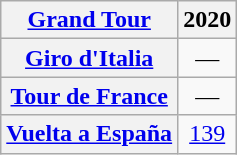<table class="wikitable plainrowheaders">
<tr>
<th scope="col"><a href='#'>Grand Tour</a></th>
<th scope="col">2020</th>
</tr>
<tr style="text-align:center;">
<th scope="row"> <a href='#'>Giro d'Italia</a></th>
<td>—</td>
</tr>
<tr style="text-align:center;">
<th scope="row"> <a href='#'>Tour de France</a></th>
<td>—</td>
</tr>
<tr style="text-align:center;">
<th scope="row"> <a href='#'>Vuelta a España</a></th>
<td><a href='#'>139</a></td>
</tr>
</table>
